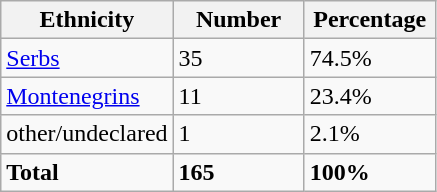<table class="wikitable">
<tr>
<th width="100px">Ethnicity</th>
<th width="80px">Number</th>
<th width="80px">Percentage</th>
</tr>
<tr>
<td><a href='#'>Serbs</a></td>
<td>35</td>
<td>74.5%</td>
</tr>
<tr>
<td><a href='#'>Montenegrins</a></td>
<td>11</td>
<td>23.4%</td>
</tr>
<tr>
<td>other/undeclared</td>
<td>1</td>
<td>2.1%</td>
</tr>
<tr>
<td><strong>Total</strong></td>
<td><strong>165</strong></td>
<td><strong>100%</strong></td>
</tr>
</table>
